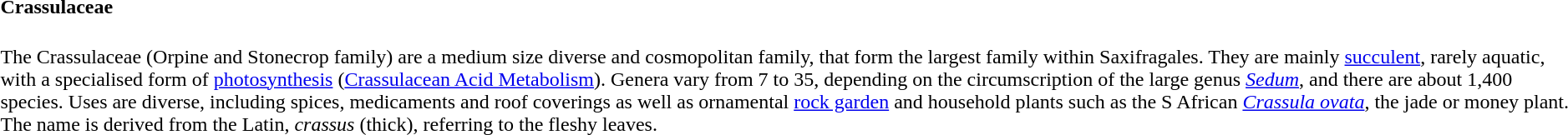<table>
<tr>
<td><br><h4>Crassulaceae</h4>
The Crassulaceae (Orpine and Stonecrop family) are a medium size diverse and cosmopolitan family, that form the largest family within Saxifragales. They are mainly <a href='#'>succulent</a>, rarely aquatic, with a specialised form of <a href='#'>photosynthesis</a> (<a href='#'>Crassulacean Acid Metabolism</a>). Genera vary from 7 to 35, depending on the circumscription of the large genus <em><a href='#'>Sedum</a></em>, and there are about 1,400 species. Uses are diverse, including spices, medicaments and roof coverings as well as ornamental <a href='#'>rock garden</a> and household plants such as the S African <em><a href='#'>Crassula ovata</a></em>, the jade or money plant. The name is derived from the Latin, <em>crassus</em> (thick), referring to the fleshy leaves.</td>
</tr>
</table>
